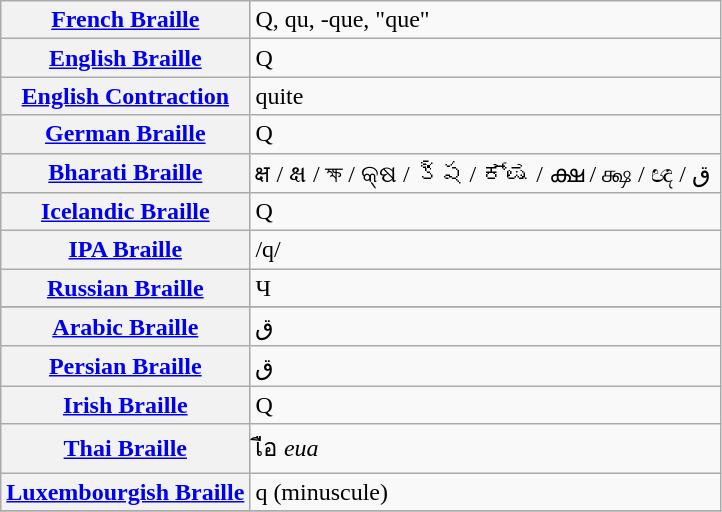<table class="wikitable">
<tr>
<th align=left><a href='#'>French Braille</a></th>
<td>Q, qu, -que, "que"</td>
</tr>
<tr>
<th align=left><a href='#'>English Braille</a></th>
<td>Q</td>
</tr>
<tr>
<th align=left><a href='#'>English Contraction</a></th>
<td>quite</td>
</tr>
<tr>
<th align=left><a href='#'>German Braille</a></th>
<td>Q</td>
</tr>
<tr>
<th align=left><a href='#'>Bharati Braille</a></th>
<td>क्ष / ક્ષ / ক্ষ / କ୍ଷ / క్ష / ಕ್ಷ / ക്ഷ / க்ஷ / ඥ / ق ‎</td>
</tr>
<tr>
<th align=left><a href='#'>Icelandic Braille</a></th>
<td>Q</td>
</tr>
<tr>
<th align=left><a href='#'>IPA Braille</a></th>
<td>/q/</td>
</tr>
<tr>
<th align=left><a href='#'>Russian Braille</a></th>
<td>Ч</td>
</tr>
<tr>
</tr>
<tr>
<th align=left><a href='#'>Arabic Braille</a></th>
<td>ق</td>
</tr>
<tr>
<th align=left><a href='#'>Persian Braille</a></th>
<td>ق</td>
</tr>
<tr>
<th align=left><a href='#'>Irish Braille</a></th>
<td>Q</td>
</tr>
<tr>
<th align=left><a href='#'>Thai Braille</a></th>
<td>เือ <em>eua</em></td>
</tr>
<tr>
<th align=left><a href='#'>Luxembourgish Braille</a></th>
<td>q (minuscule)</td>
</tr>
<tr>
</tr>
</table>
